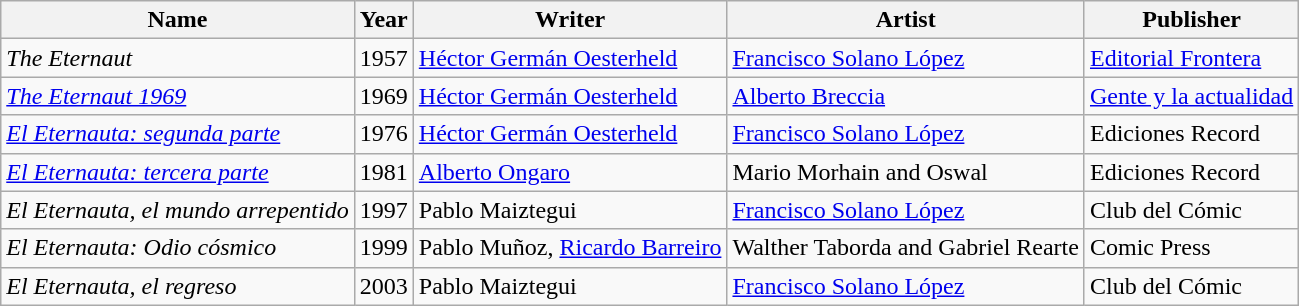<table class="wikitable">
<tr>
<th>Name</th>
<th>Year</th>
<th>Writer</th>
<th>Artist</th>
<th>Publisher</th>
</tr>
<tr>
<td><em>The Eternaut</em></td>
<td>1957</td>
<td><a href='#'>Héctor Germán Oesterheld</a></td>
<td><a href='#'>Francisco Solano López</a></td>
<td><a href='#'>Editorial Frontera</a></td>
</tr>
<tr>
<td><em><a href='#'>The Eternaut 1969</a></em></td>
<td>1969</td>
<td><a href='#'>Héctor Germán Oesterheld</a></td>
<td><a href='#'>Alberto Breccia</a></td>
<td><a href='#'>Gente y la actualidad</a></td>
</tr>
<tr>
<td><em><a href='#'>El Eternauta: segunda parte</a></em></td>
<td>1976</td>
<td><a href='#'>Héctor Germán Oesterheld</a></td>
<td><a href='#'>Francisco Solano López</a></td>
<td>Ediciones Record</td>
</tr>
<tr>
<td><em><a href='#'>El Eternauta: tercera parte</a></em></td>
<td>1981</td>
<td><a href='#'>Alberto Ongaro</a></td>
<td>Mario Morhain and Oswal</td>
<td>Ediciones Record</td>
</tr>
<tr>
<td><em>El Eternauta, el mundo arrepentido</em></td>
<td>1997</td>
<td>Pablo Maiztegui</td>
<td><a href='#'>Francisco Solano López</a></td>
<td>Club del Cómic</td>
</tr>
<tr>
<td><em>El Eternauta: Odio cósmico</em></td>
<td>1999</td>
<td>Pablo Muñoz, <a href='#'>Ricardo Barreiro</a></td>
<td>Walther Taborda and Gabriel Rearte</td>
<td>Comic Press</td>
</tr>
<tr>
<td><em>El Eternauta, el regreso</em></td>
<td>2003</td>
<td>Pablo Maiztegui</td>
<td><a href='#'>Francisco Solano López</a></td>
<td>Club del Cómic</td>
</tr>
</table>
